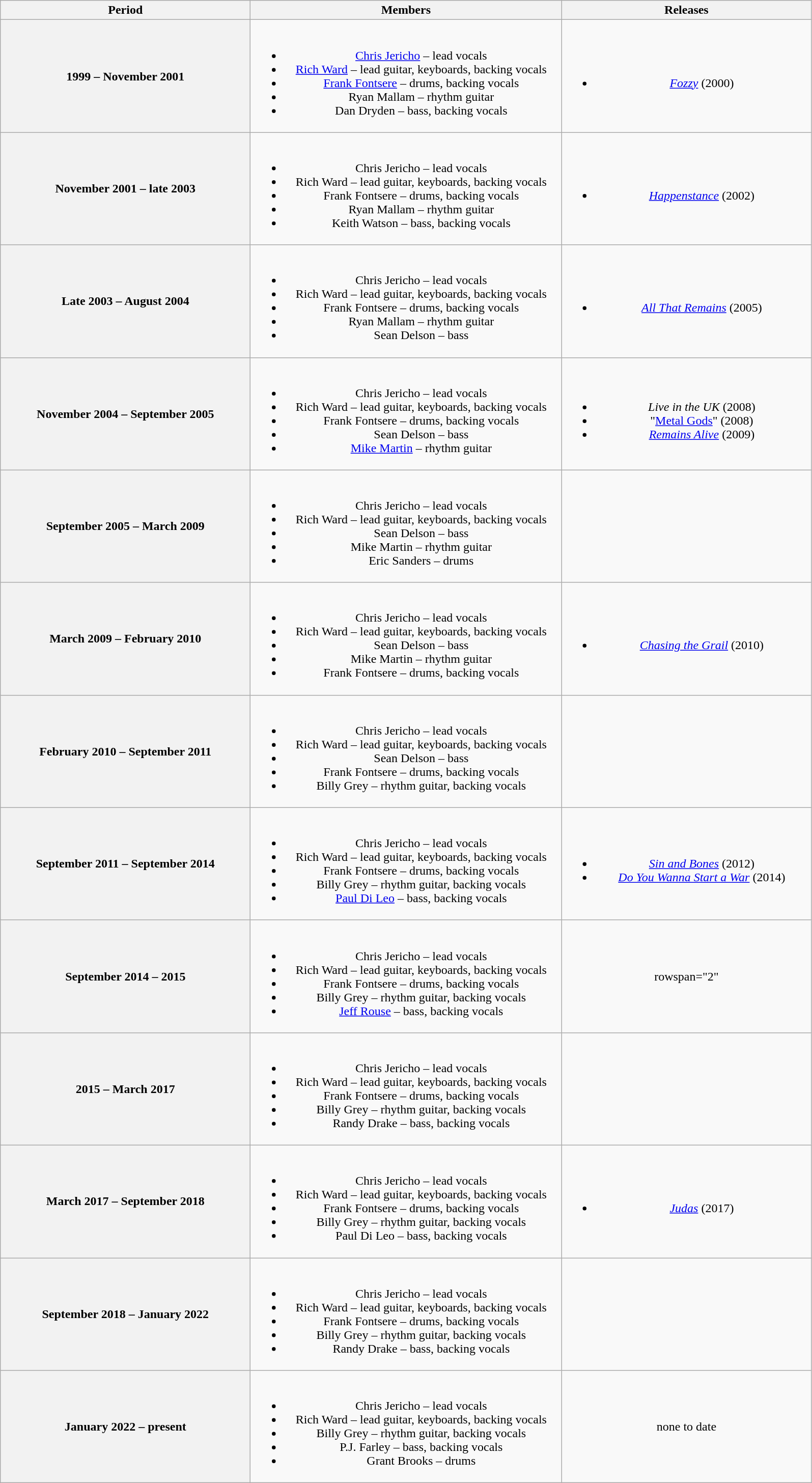<table class="wikitable plainrowheaders" style="text-align:center;">
<tr>
<th scope="col" style="width:20em;">Period</th>
<th scope="col" style="width:25em;">Members</th>
<th scope="col" style="width:20em;">Releases</th>
</tr>
<tr>
<th scope="col">1999 – November 2001</th>
<td><br><ul><li><a href='#'>Chris Jericho</a> – lead vocals</li><li><a href='#'>Rich Ward</a> – lead guitar, keyboards, backing vocals</li><li><a href='#'>Frank Fontsere</a> – drums, backing vocals</li><li>Ryan Mallam – rhythm guitar</li><li>Dan Dryden – bass, backing vocals</li></ul></td>
<td><br><ul><li><em><a href='#'>Fozzy</a></em> (2000)</li></ul></td>
</tr>
<tr>
<th scope="col">November 2001 – late 2003</th>
<td><br><ul><li>Chris Jericho – lead vocals</li><li>Rich Ward – lead guitar, keyboards, backing vocals</li><li>Frank Fontsere – drums, backing vocals</li><li>Ryan Mallam – rhythm guitar</li><li>Keith Watson – bass, backing vocals</li></ul></td>
<td><br><ul><li><em><a href='#'>Happenstance</a></em> (2002)</li></ul></td>
</tr>
<tr>
<th scope="col">Late 2003 – August 2004</th>
<td><br><ul><li>Chris Jericho – lead vocals</li><li>Rich Ward – lead guitar, keyboards, backing vocals</li><li>Frank Fontsere – drums, backing vocals</li><li>Ryan Mallam – rhythm guitar</li><li>Sean Delson – bass</li></ul></td>
<td><br><ul><li><em><a href='#'>All That Remains</a></em> (2005)</li></ul></td>
</tr>
<tr>
<th scope="col">November 2004 – September 2005</th>
<td><br><ul><li>Chris Jericho – lead vocals</li><li>Rich Ward – lead guitar, keyboards, backing vocals</li><li>Frank Fontsere – drums, backing vocals</li><li>Sean Delson – bass</li><li><a href='#'>Mike Martin</a> – rhythm guitar</li></ul></td>
<td><br><ul><li><em>Live in the UK</em> (2008)</li><li>"<a href='#'>Metal Gods</a>" (2008)</li><li><em><a href='#'>Remains Alive</a></em> (2009)</li></ul></td>
</tr>
<tr>
<th scope="col">September 2005 – March 2009</th>
<td><br><ul><li>Chris Jericho – lead vocals</li><li>Rich Ward – lead guitar, keyboards, backing vocals</li><li>Sean Delson – bass</li><li>Mike Martin – rhythm guitar</li><li>Eric Sanders – drums</li></ul></td>
<td></td>
</tr>
<tr>
<th scope="col">March 2009 – February 2010</th>
<td><br><ul><li>Chris Jericho – lead vocals</li><li>Rich Ward – lead guitar, keyboards, backing vocals</li><li>Sean Delson – bass</li><li>Mike Martin – rhythm guitar</li><li>Frank Fontsere – drums, backing vocals</li></ul></td>
<td><br><ul><li><em><a href='#'>Chasing the Grail</a></em> (2010)</li></ul></td>
</tr>
<tr>
<th scope="col">February 2010 – September 2011</th>
<td><br><ul><li>Chris Jericho – lead vocals</li><li>Rich Ward – lead guitar, keyboards, backing vocals</li><li>Sean Delson – bass</li><li>Frank Fontsere – drums, backing vocals</li><li>Billy Grey – rhythm guitar, backing vocals</li></ul></td>
<td></td>
</tr>
<tr>
<th scope="col">September 2011 – September 2014</th>
<td><br><ul><li>Chris Jericho – lead vocals</li><li>Rich Ward – lead guitar, keyboards, backing vocals</li><li>Frank Fontsere – drums, backing vocals</li><li>Billy Grey – rhythm guitar, backing vocals</li><li><a href='#'>Paul Di Leo</a> – bass, backing vocals</li></ul></td>
<td><br><ul><li><em><a href='#'>Sin and Bones</a></em> (2012)</li><li><em><a href='#'>Do You Wanna Start a War</a></em> (2014)</li></ul></td>
</tr>
<tr>
<th scope="col">September 2014 – 2015</th>
<td><br><ul><li>Chris Jericho – lead vocals</li><li>Rich Ward – lead guitar, keyboards, backing vocals</li><li>Frank Fontsere – drums, backing vocals</li><li>Billy Grey – rhythm guitar, backing vocals</li><li><a href='#'>Jeff Rouse</a> – bass, backing vocals</li></ul></td>
<td>rowspan="2" </td>
</tr>
<tr>
<th scope="col">2015 – March 2017</th>
<td><br><ul><li>Chris Jericho – lead vocals</li><li>Rich Ward – lead guitar, keyboards, backing vocals</li><li>Frank Fontsere – drums, backing vocals</li><li>Billy Grey – rhythm guitar, backing vocals</li><li>Randy Drake – bass, backing vocals</li></ul></td>
</tr>
<tr>
<th scope="col">March 2017 – September 2018</th>
<td><br><ul><li>Chris Jericho – lead vocals</li><li>Rich Ward – lead guitar, keyboards, backing vocals</li><li>Frank Fontsere – drums, backing vocals</li><li>Billy Grey – rhythm guitar, backing vocals</li><li>Paul Di Leo – bass, backing vocals</li></ul></td>
<td><br><ul><li><em><a href='#'>Judas</a></em> (2017)</li></ul></td>
</tr>
<tr>
<th scope="col">September 2018 – January 2022</th>
<td><br><ul><li>Chris Jericho – lead vocals</li><li>Rich Ward – lead guitar, keyboards, backing vocals</li><li>Frank Fontsere – drums, backing vocals</li><li>Billy Grey – rhythm guitar, backing vocals</li><li>Randy Drake – bass, backing vocals</li></ul></td>
<td></td>
</tr>
<tr>
<th scope="col">January 2022 – present</th>
<td><br><ul><li>Chris Jericho – lead vocals</li><li>Rich Ward – lead guitar, keyboards, backing vocals</li><li>Billy Grey – rhythm guitar, backing vocals</li><li>P.J. Farley – bass, backing vocals</li><li>Grant Brooks – drums</li></ul></td>
<td>none to date</td>
</tr>
</table>
